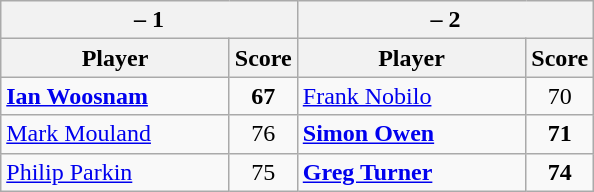<table class=wikitable>
<tr>
<th colspan=2> – 1</th>
<th colspan=2> – 2</th>
</tr>
<tr>
<th width=145>Player</th>
<th>Score</th>
<th width=145>Player</th>
<th>Score</th>
</tr>
<tr>
<td><strong><a href='#'>Ian Woosnam</a></strong></td>
<td align=center><strong>67</strong></td>
<td><a href='#'>Frank Nobilo</a></td>
<td align=center>70</td>
</tr>
<tr>
<td><a href='#'>Mark Mouland</a></td>
<td align=center>76</td>
<td><strong><a href='#'>Simon Owen</a></strong></td>
<td align=center><strong>71</strong></td>
</tr>
<tr>
<td><a href='#'>Philip Parkin</a></td>
<td align=center>75</td>
<td><strong><a href='#'>Greg Turner</a></strong></td>
<td align=center><strong>74</strong></td>
</tr>
</table>
